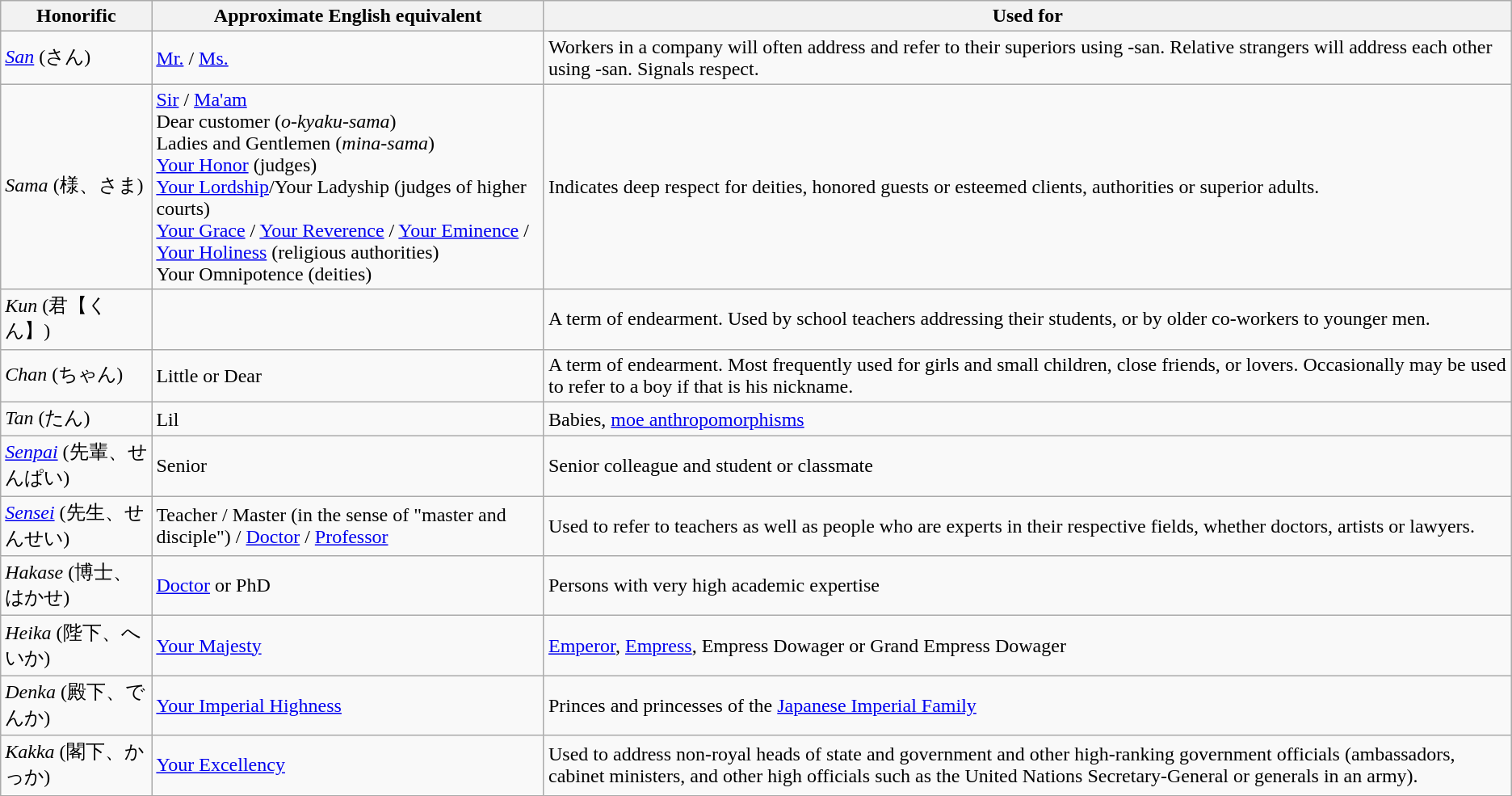<table class="wikitable">
<tr>
<th>Honorific</th>
<th>Approximate English equivalent</th>
<th>Used for</th>
</tr>
<tr>
<td><em><a href='#'>San</a></em> (さん)</td>
<td><a href='#'>Mr.</a> / <a href='#'>Ms.</a></td>
<td>Workers in a company will often address and refer to their superiors using -san.  Relative strangers will address each other using -san.  Signals respect.</td>
</tr>
<tr>
<td><em>Sama</em> (様、さま)</td>
<td><a href='#'>Sir</a> / <a href='#'>Ma'am</a><br>Dear customer (<em>o-kyaku-sama</em>)<br>Ladies and Gentlemen (<em>mina-sama</em>)<br><a href='#'>Your Honor</a> (judges)<br><a href='#'>Your Lordship</a>/Your Ladyship (judges of higher courts)<br><a href='#'>Your Grace</a> / <a href='#'>Your Reverence</a> / <a href='#'>Your Eminence</a> / <a href='#'>Your Holiness</a> (religious authorities)<br>Your Omnipotence (deities)</td>
<td>Indicates deep respect for deities, honored guests or esteemed clients, authorities or superior adults.</td>
</tr>
<tr>
<td><em>Kun</em> (君【くん】)</td>
<td></td>
<td>A term of endearment.  Used by school teachers addressing their students, or by older co-workers to younger men.</td>
</tr>
<tr>
<td><em>Chan</em> (ちゃん)</td>
<td>Little or Dear</td>
<td>A term of endearment.  Most frequently used for girls and small children, close friends, or lovers. Occasionally may be used to refer to a boy if that is his nickname.</td>
</tr>
<tr>
<td><em>Tan</em> (たん)</td>
<td>Lil</td>
<td>Babies, <a href='#'>moe anthropomorphisms</a></td>
</tr>
<tr>
<td><em><a href='#'>Senpai</a></em> (先輩、せんぱい)</td>
<td>Senior</td>
<td>Senior colleague and student or classmate</td>
</tr>
<tr>
<td><em><a href='#'>Sensei</a></em> (先生、せんせい)</td>
<td>Teacher / Master (in the sense of "master and disciple") / <a href='#'>Doctor</a> / <a href='#'>Professor</a></td>
<td>Used to refer to teachers as well as people who are experts in their respective fields, whether doctors, artists or lawyers.</td>
</tr>
<tr>
<td><em>Hakase</em> (博士、はかせ)</td>
<td><a href='#'>Doctor</a> or PhD</td>
<td>Persons with very high academic expertise</td>
</tr>
<tr>
<td><em>Heika</em> (陛下、へいか)</td>
<td><a href='#'>Your Majesty</a></td>
<td><a href='#'>Emperor</a>, <a href='#'>Empress</a>, Empress Dowager or Grand Empress Dowager</td>
</tr>
<tr>
<td><em>Denka</em> (殿下、でんか)</td>
<td><a href='#'>Your Imperial Highness</a></td>
<td>Princes and princesses of the <a href='#'>Japanese Imperial Family</a></td>
</tr>
<tr>
<td><em>Kakka</em> (閣下、かっか)</td>
<td><a href='#'>Your Excellency</a></td>
<td>Used to address non-royal heads of state and government and other high-ranking government officials (ambassadors, cabinet ministers, and other high officials such as the United Nations Secretary-General or generals in an army).</td>
</tr>
</table>
